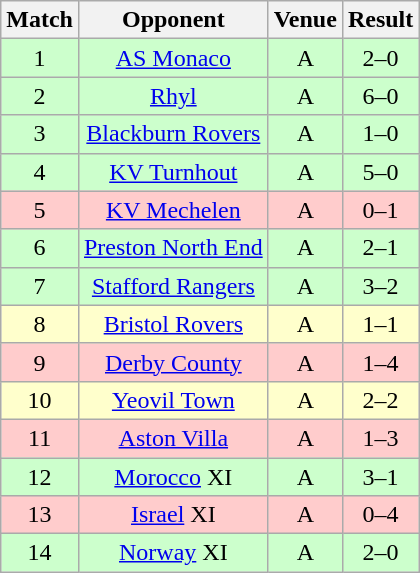<table class="wikitable" style="font-size:100%; text-align:center">
<tr>
<th>Match</th>
<th>Opponent</th>
<th>Venue</th>
<th>Result</th>
</tr>
<tr style="background: #CCFFCC;">
<td align="center">1</td>
<td><a href='#'>AS Monaco</a></td>
<td>A</td>
<td>2–0</td>
</tr>
<tr style="background: #CCFFCC;">
<td align="center">2</td>
<td><a href='#'>Rhyl</a></td>
<td>A</td>
<td>6–0</td>
</tr>
<tr style="background: #CCFFCC;">
<td align="center">3</td>
<td><a href='#'>Blackburn Rovers</a></td>
<td>A</td>
<td>1–0</td>
</tr>
<tr style="background: #CCFFCC;">
<td align="center">4</td>
<td><a href='#'>KV Turnhout</a></td>
<td>A</td>
<td>5–0</td>
</tr>
<tr style="background: #FFCCCC;">
<td align="center">5</td>
<td><a href='#'>KV Mechelen</a></td>
<td>A</td>
<td>0–1</td>
</tr>
<tr style="background: #CCFFCC;">
<td align="center">6</td>
<td><a href='#'>Preston North End</a></td>
<td>A</td>
<td>2–1</td>
</tr>
<tr style="background: #CCFFCC;">
<td align="center">7</td>
<td><a href='#'>Stafford Rangers</a></td>
<td>A</td>
<td>3–2</td>
</tr>
<tr style="background: #FFFFCC;">
<td align="center">8</td>
<td><a href='#'>Bristol Rovers</a></td>
<td>A</td>
<td>1–1</td>
</tr>
<tr style="background: #FFCCCC;">
<td align="center">9</td>
<td><a href='#'>Derby County</a></td>
<td>A</td>
<td>1–4</td>
</tr>
<tr style="background: #FFFFCC;">
<td align="center">10</td>
<td><a href='#'>Yeovil Town</a></td>
<td>A</td>
<td>2–2</td>
</tr>
<tr style="background: #FFCCCC;">
<td align="center">11</td>
<td><a href='#'>Aston Villa</a></td>
<td>A</td>
<td>1–3</td>
</tr>
<tr style="background: #CCFFCC;">
<td align="center">12</td>
<td><a href='#'>Morocco</a> XI</td>
<td>A</td>
<td>3–1</td>
</tr>
<tr style="background: #FFCCCC;">
<td align="center">13</td>
<td><a href='#'>Israel</a> XI</td>
<td>A</td>
<td>0–4</td>
</tr>
<tr style="background: #CCFFCC;">
<td align="center">14</td>
<td><a href='#'>Norway</a> XI</td>
<td>A</td>
<td>2–0</td>
</tr>
</table>
